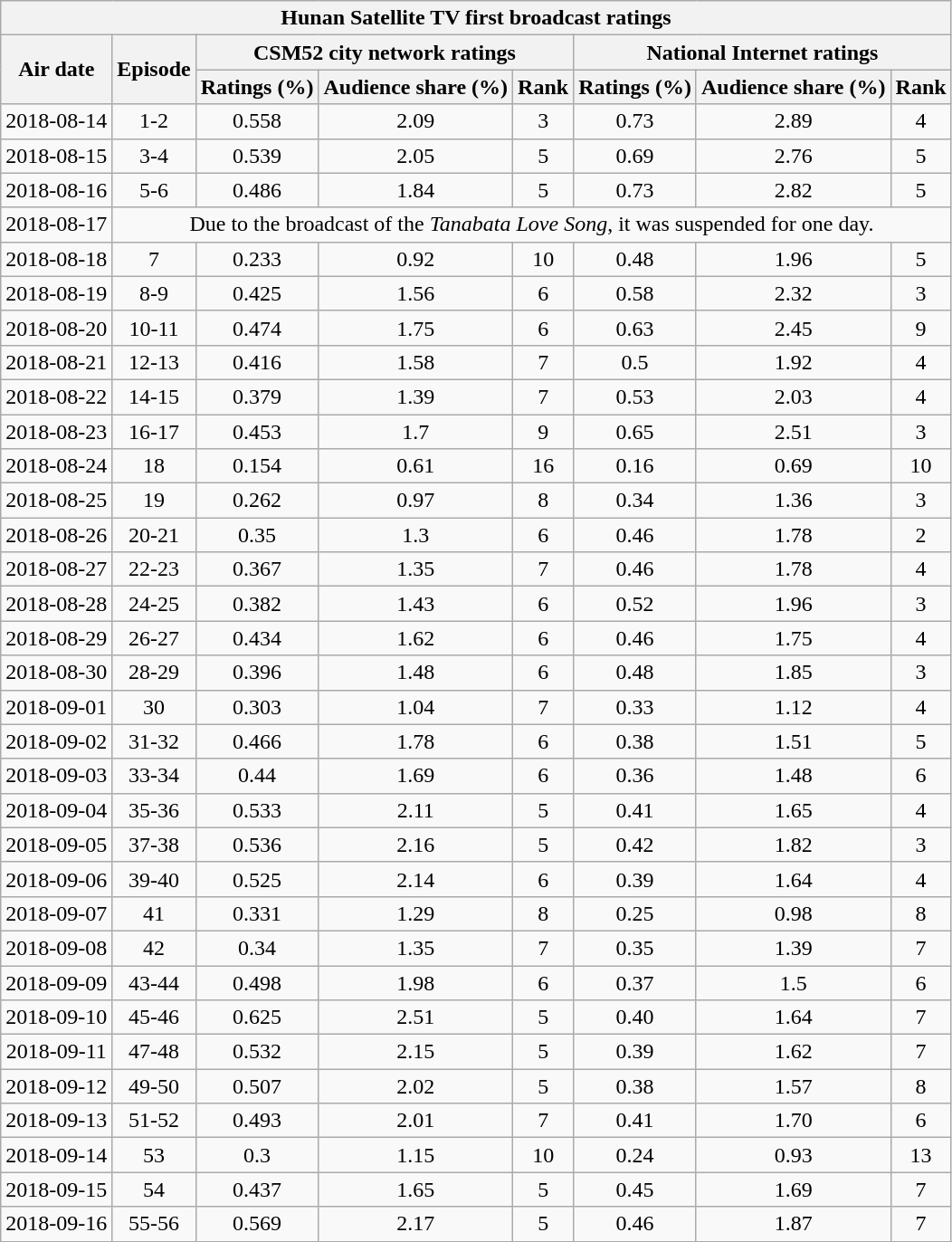<table class="wikitable sortable mw-collapsible jquery-tablesorter" style="text-align:center">
<tr>
<th colspan="8">Hunan Satellite TV first broadcast ratings</th>
</tr>
<tr>
<th rowspan="2">Air date</th>
<th rowspan="2">Episode</th>
<th colspan="3">CSM52 city network ratings</th>
<th colspan="3">National Internet ratings</th>
</tr>
<tr>
<th colspan="1" rowspan="1">Ratings (%)</th>
<th colspan="1" rowspan="1">Audience share (%)</th>
<th colspan="1" rowspan="1">Rank</th>
<th colspan="1" rowspan="1">Ratings (%)</th>
<th colspan="1" rowspan="1">Audience share (%)</th>
<th colspan="1" rowspan="1">Rank</th>
</tr>
<tr>
<td>2018-08-14</td>
<td>1-2</td>
<td>0.558</td>
<td>2.09</td>
<td>3</td>
<td>0.73</td>
<td>2.89</td>
<td>4</td>
</tr>
<tr>
<td>2018-08-15</td>
<td>3-4</td>
<td>0.539</td>
<td>2.05</td>
<td>5</td>
<td>0.69</td>
<td>2.76</td>
<td>5</td>
</tr>
<tr>
<td>2018-08-16</td>
<td>5-6</td>
<td>0.486</td>
<td>1.84</td>
<td>5</td>
<td>0.73</td>
<td>2.82</td>
<td>5</td>
</tr>
<tr>
<td>2018-08-17</td>
<td colspan="7" rowspan="1">Due to the broadcast of the <em>Tanabata Love Song</em>, it was suspended for one day.</td>
</tr>
<tr>
<td>2018-08-18</td>
<td>7</td>
<td>0.233</td>
<td>0.92</td>
<td>10</td>
<td>0.48</td>
<td>1.96</td>
<td>5</td>
</tr>
<tr>
<td>2018-08-19</td>
<td>8-9</td>
<td>0.425</td>
<td>1.56</td>
<td>6</td>
<td>0.58</td>
<td>2.32</td>
<td>3</td>
</tr>
<tr>
<td>2018-08-20</td>
<td>10-11</td>
<td>0.474</td>
<td>1.75</td>
<td>6</td>
<td>0.63</td>
<td>2.45</td>
<td>9</td>
</tr>
<tr>
<td>2018-08-21</td>
<td>12-13</td>
<td>0.416</td>
<td>1.58</td>
<td>7</td>
<td>0.5</td>
<td>1.92</td>
<td>4</td>
</tr>
<tr>
<td>2018-08-22</td>
<td>14-15</td>
<td>0.379</td>
<td>1.39</td>
<td>7</td>
<td>0.53</td>
<td>2.03</td>
<td>4</td>
</tr>
<tr>
<td>2018-08-23</td>
<td>16-17</td>
<td>0.453</td>
<td>1.7</td>
<td>9</td>
<td>0.65</td>
<td>2.51</td>
<td>3</td>
</tr>
<tr>
<td>2018-08-24</td>
<td>18</td>
<td>0.154</td>
<td>0.61</td>
<td>16</td>
<td>0.16</td>
<td>0.69</td>
<td>10</td>
</tr>
<tr>
<td>2018-08-25</td>
<td>19</td>
<td>0.262</td>
<td>0.97</td>
<td>8</td>
<td>0.34</td>
<td>1.36</td>
<td>3</td>
</tr>
<tr>
<td>2018-08-26</td>
<td>20-21</td>
<td>0.35</td>
<td>1.3</td>
<td>6</td>
<td>0.46</td>
<td>1.78</td>
<td>2</td>
</tr>
<tr>
<td>2018-08-27</td>
<td>22-23</td>
<td>0.367</td>
<td>1.35</td>
<td>7</td>
<td>0.46</td>
<td>1.78</td>
<td>4</td>
</tr>
<tr>
<td>2018-08-28</td>
<td>24-25</td>
<td>0.382</td>
<td>1.43</td>
<td>6</td>
<td>0.52</td>
<td>1.96</td>
<td>3</td>
</tr>
<tr>
<td>2018-08-29</td>
<td>26-27</td>
<td>0.434</td>
<td>1.62</td>
<td>6</td>
<td>0.46</td>
<td>1.75</td>
<td>4</td>
</tr>
<tr>
<td>2018-08-30</td>
<td>28-29</td>
<td>0.396</td>
<td>1.48</td>
<td>6</td>
<td>0.48</td>
<td>1.85</td>
<td>3</td>
</tr>
<tr>
<td>2018-09-01</td>
<td>30</td>
<td>0.303</td>
<td>1.04</td>
<td>7</td>
<td>0.33</td>
<td>1.12</td>
<td>4</td>
</tr>
<tr>
<td>2018-09-02</td>
<td>31-32</td>
<td>0.466</td>
<td>1.78</td>
<td>6</td>
<td>0.38</td>
<td>1.51</td>
<td>5</td>
</tr>
<tr>
<td>2018-09-03</td>
<td>33-34</td>
<td>0.44</td>
<td>1.69</td>
<td>6</td>
<td>0.36</td>
<td>1.48</td>
<td>6</td>
</tr>
<tr>
<td>2018-09-04</td>
<td>35-36</td>
<td>0.533</td>
<td>2.11</td>
<td>5</td>
<td>0.41</td>
<td>1.65</td>
<td>4</td>
</tr>
<tr>
<td>2018-09-05</td>
<td>37-38</td>
<td>0.536</td>
<td>2.16</td>
<td>5</td>
<td>0.42</td>
<td>1.82</td>
<td>3</td>
</tr>
<tr>
<td>2018-09-06</td>
<td>39-40</td>
<td>0.525</td>
<td>2.14</td>
<td>6</td>
<td>0.39</td>
<td>1.64</td>
<td>4</td>
</tr>
<tr>
<td>2018-09-07</td>
<td>41</td>
<td>0.331</td>
<td>1.29</td>
<td>8</td>
<td>0.25</td>
<td>0.98</td>
<td>8</td>
</tr>
<tr>
<td>2018-09-08</td>
<td>42</td>
<td>0.34</td>
<td>1.35</td>
<td>7</td>
<td>0.35</td>
<td>1.39</td>
<td>7</td>
</tr>
<tr>
<td>2018-09-09</td>
<td>43-44</td>
<td>0.498</td>
<td>1.98</td>
<td>6</td>
<td>0.37</td>
<td>1.5</td>
<td>6</td>
</tr>
<tr>
<td>2018-09-10</td>
<td>45-46</td>
<td>0.625</td>
<td>2.51</td>
<td>5</td>
<td>0.40</td>
<td>1.64</td>
<td>7</td>
</tr>
<tr>
<td>2018-09-11</td>
<td>47-48</td>
<td>0.532</td>
<td>2.15</td>
<td>5</td>
<td>0.39</td>
<td>1.62</td>
<td>7</td>
</tr>
<tr>
<td>2018-09-12</td>
<td>49-50</td>
<td>0.507</td>
<td>2.02</td>
<td>5</td>
<td>0.38</td>
<td>1.57</td>
<td>8</td>
</tr>
<tr>
<td>2018-09-13</td>
<td>51-52</td>
<td>0.493</td>
<td>2.01</td>
<td>7</td>
<td>0.41</td>
<td>1.70</td>
<td>6</td>
</tr>
<tr>
<td>2018-09-14</td>
<td>53</td>
<td>0.3</td>
<td>1.15</td>
<td>10</td>
<td>0.24</td>
<td>0.93</td>
<td>13</td>
</tr>
<tr>
<td>2018-09-15</td>
<td>54</td>
<td>0.437</td>
<td>1.65</td>
<td>5</td>
<td>0.45</td>
<td>1.69</td>
<td>7</td>
</tr>
<tr>
<td>2018-09-16</td>
<td>55-56</td>
<td>0.569</td>
<td>2.17</td>
<td>5</td>
<td>0.46</td>
<td>1.87</td>
<td>7</td>
</tr>
</table>
